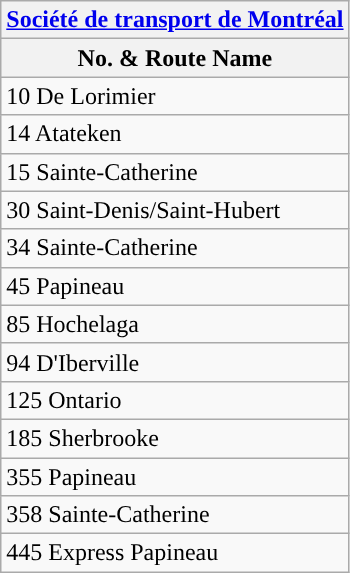<table class="wikitable sortable mw-collapsible autocollapse">
<tr>
<th style="background: #"><a href='#'><span>Société de transport de Montréal</span></a></th>
</tr>
<tr>
<th>No. & Route Name</th>
</tr>
<tr>
<td> 10 De Lorimier</td>
</tr>
<tr>
<td> 14 Atateken</td>
</tr>
<tr>
<td> 15 Sainte-Catherine</td>
</tr>
<tr>
<td> 30 Saint-Denis/Saint-Hubert</td>
</tr>
<tr>
<td> 34 Sainte-Catherine</td>
</tr>
<tr>
<td> 45 Papineau</td>
</tr>
<tr>
<td> 85 Hochelaga</td>
</tr>
<tr>
<td> 94 D'Iberville</td>
</tr>
<tr>
<td> 125 Ontario</td>
</tr>
<tr>
<td> 185 Sherbrooke</td>
</tr>
<tr>
<td> 355 Papineau</td>
</tr>
<tr>
<td> 358 Sainte-Catherine</td>
</tr>
<tr>
<td> 445 Express Papineau</td>
</tr>
</table>
